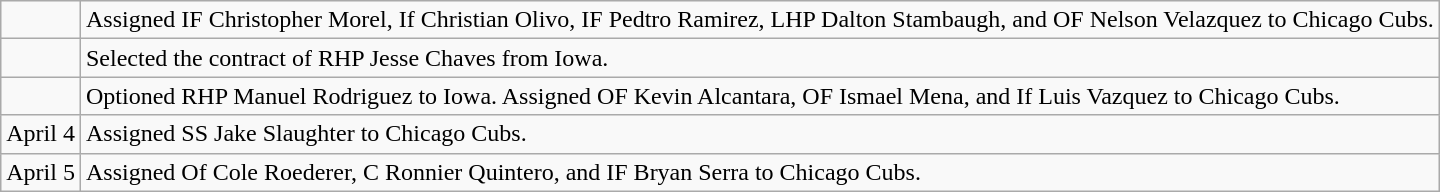<table class="wikitable">
<tr>
<td></td>
<td>Assigned IF Christopher Morel, If Christian Olivo, IF Pedtro Ramirez, LHP Dalton Stambaugh, and OF Nelson Velazquez to Chicago Cubs.</td>
</tr>
<tr>
<td></td>
<td>Selected the contract of RHP Jesse Chaves from Iowa.</td>
</tr>
<tr>
<td></td>
<td>Optioned RHP Manuel Rodriguez to Iowa. Assigned OF Kevin Alcantara, OF Ismael Mena, and If Luis Vazquez to Chicago Cubs.</td>
</tr>
<tr>
<td>April 4</td>
<td>Assigned SS Jake Slaughter to Chicago Cubs.</td>
</tr>
<tr>
<td>April 5</td>
<td>Assigned Of Cole Roederer, C Ronnier Quintero, and IF Bryan Serra to Chicago Cubs.</td>
</tr>
</table>
